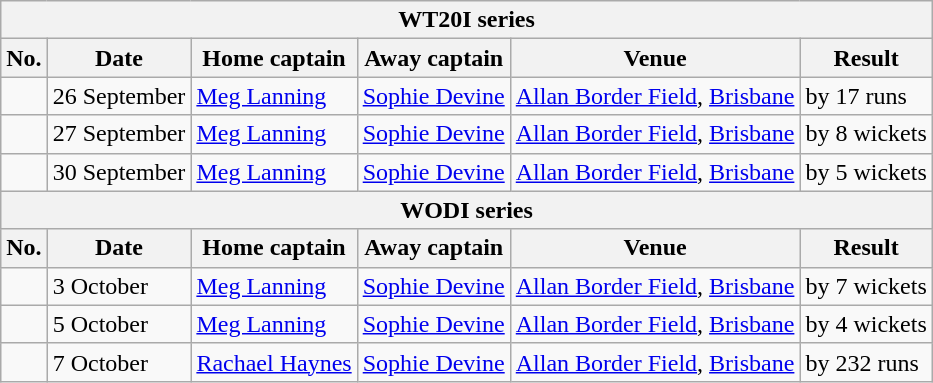<table class="wikitable">
<tr>
<th colspan="9">WT20I series</th>
</tr>
<tr>
<th>No.</th>
<th>Date</th>
<th>Home captain</th>
<th>Away captain</th>
<th>Venue</th>
<th>Result</th>
</tr>
<tr>
<td></td>
<td>26 September</td>
<td><a href='#'>Meg Lanning</a></td>
<td><a href='#'>Sophie Devine</a></td>
<td><a href='#'>Allan Border Field</a>, <a href='#'>Brisbane</a></td>
<td> by 17 runs</td>
</tr>
<tr>
<td></td>
<td>27 September</td>
<td><a href='#'>Meg Lanning</a></td>
<td><a href='#'>Sophie Devine</a></td>
<td><a href='#'>Allan Border Field</a>, <a href='#'>Brisbane</a></td>
<td> by 8 wickets</td>
</tr>
<tr>
<td></td>
<td>30 September</td>
<td><a href='#'>Meg Lanning</a></td>
<td><a href='#'>Sophie Devine</a></td>
<td><a href='#'>Allan Border Field</a>, <a href='#'>Brisbane</a></td>
<td> by 5 wickets</td>
</tr>
<tr>
<th colspan="9">WODI series</th>
</tr>
<tr>
<th>No.</th>
<th>Date</th>
<th>Home captain</th>
<th>Away captain</th>
<th>Venue</th>
<th>Result</th>
</tr>
<tr>
<td></td>
<td>3 October</td>
<td><a href='#'>Meg Lanning</a></td>
<td><a href='#'>Sophie Devine</a></td>
<td><a href='#'>Allan Border Field</a>, <a href='#'>Brisbane</a></td>
<td> by 7 wickets</td>
</tr>
<tr>
<td></td>
<td>5 October</td>
<td><a href='#'>Meg Lanning</a></td>
<td><a href='#'>Sophie Devine</a></td>
<td><a href='#'>Allan Border Field</a>, <a href='#'>Brisbane</a></td>
<td> by 4 wickets</td>
</tr>
<tr>
<td></td>
<td>7 October</td>
<td><a href='#'>Rachael Haynes</a></td>
<td><a href='#'>Sophie Devine</a></td>
<td><a href='#'>Allan Border Field</a>, <a href='#'>Brisbane</a></td>
<td> by 232 runs</td>
</tr>
</table>
